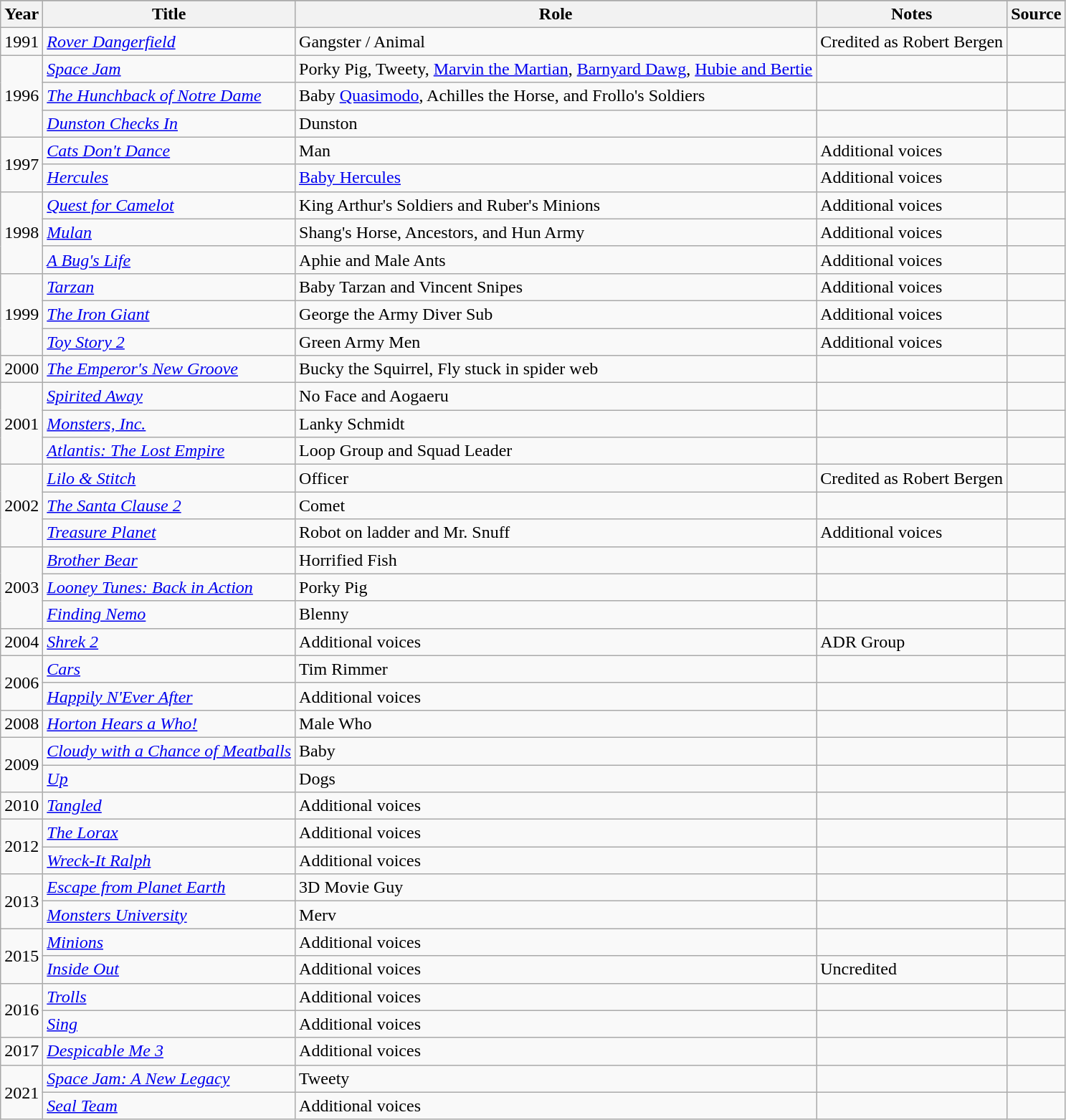<table class="wikitable sortable">
<tr>
</tr>
<tr>
<th>Year</th>
<th>Title</th>
<th>Role</th>
<th>Notes</th>
<th>Source</th>
</tr>
<tr>
<td>1991</td>
<td><em><a href='#'>Rover Dangerfield</a></em></td>
<td>Gangster / Animal</td>
<td>Credited as Robert Bergen</td>
<td></td>
</tr>
<tr>
<td rowspan=3>1996</td>
<td><em><a href='#'>Space Jam</a></em></td>
<td>Porky Pig, Tweety, <a href='#'>Marvin the Martian</a>, <a href='#'>Barnyard Dawg</a>, <a href='#'>Hubie and Bertie</a></td>
<td></td>
<td></td>
</tr>
<tr>
<td><em><a href='#'>The Hunchback of Notre Dame</a></em></td>
<td>Baby <a href='#'>Quasimodo</a>, Achilles the Horse, and Frollo's Soldiers</td>
<td></td>
<td></td>
</tr>
<tr>
<td><em><a href='#'>Dunston Checks In</a></em></td>
<td>Dunston</td>
<td></td>
<td></td>
</tr>
<tr>
<td rowspan=2>1997</td>
<td><em><a href='#'>Cats Don't Dance</a></em></td>
<td>Man</td>
<td>Additional voices</td>
<td></td>
</tr>
<tr>
<td><em><a href='#'>Hercules</a></em></td>
<td><a href='#'>Baby Hercules</a></td>
<td>Additional voices</td>
<td></td>
</tr>
<tr>
<td rowspan=3>1998</td>
<td><em><a href='#'>Quest for Camelot</a></em></td>
<td>King Arthur's Soldiers and Ruber's Minions</td>
<td>Additional voices</td>
<td></td>
</tr>
<tr>
<td><em><a href='#'>Mulan</a></em></td>
<td>Shang's Horse, Ancestors, and Hun Army</td>
<td>Additional voices</td>
<td></td>
</tr>
<tr>
<td><em><a href='#'>A Bug's Life</a></em></td>
<td>Aphie and Male Ants</td>
<td>Additional voices</td>
<td></td>
</tr>
<tr>
<td rowspan=3>1999</td>
<td><em><a href='#'>Tarzan</a></em></td>
<td>Baby Tarzan and Vincent Snipes</td>
<td>Additional voices</td>
<td></td>
</tr>
<tr>
<td><em><a href='#'>The Iron Giant</a></em></td>
<td>George the Army Diver Sub</td>
<td>Additional voices</td>
<td></td>
</tr>
<tr>
<td><em><a href='#'>Toy Story 2</a></em></td>
<td>Green Army Men</td>
<td>Additional voices</td>
<td></td>
</tr>
<tr>
<td>2000</td>
<td><em><a href='#'>The Emperor's New Groove</a></em></td>
<td>Bucky the Squirrel, Fly stuck in spider web</td>
<td></td>
<td></td>
</tr>
<tr>
<td rowspan=3>2001</td>
<td><em><a href='#'>Spirited Away</a></em></td>
<td>No Face and Aogaeru</td>
<td></td>
<td></td>
</tr>
<tr>
<td><em><a href='#'>Monsters, Inc.</a></em></td>
<td>Lanky Schmidt</td>
<td></td>
<td></td>
</tr>
<tr>
<td><em><a href='#'>Atlantis: The Lost Empire</a></em></td>
<td>Loop Group and Squad Leader</td>
<td></td>
<td></td>
</tr>
<tr>
<td rowspan=3>2002</td>
<td><em><a href='#'>Lilo & Stitch</a></em></td>
<td>Officer</td>
<td>Credited as Robert Bergen</td>
<td></td>
</tr>
<tr>
<td><em><a href='#'>The Santa Clause 2</a></em></td>
<td>Comet</td>
<td></td>
<td></td>
</tr>
<tr>
<td><em><a href='#'>Treasure Planet</a></em></td>
<td>Robot on ladder and Mr. Snuff</td>
<td>Additional voices</td>
<td></td>
</tr>
<tr>
<td rowspan=3>2003</td>
<td><em><a href='#'>Brother Bear</a></em></td>
<td>Horrified Fish</td>
<td></td>
<td></td>
</tr>
<tr>
<td><em><a href='#'>Looney Tunes: Back in Action</a></em></td>
<td>Porky Pig</td>
<td></td>
<td></td>
</tr>
<tr>
<td><em><a href='#'>Finding Nemo</a></em></td>
<td>Blenny</td>
<td></td>
<td></td>
</tr>
<tr>
<td>2004</td>
<td><em><a href='#'>Shrek 2</a></em></td>
<td>Additional voices</td>
<td>ADR Group</td>
<td></td>
</tr>
<tr>
<td rowspan=2>2006</td>
<td><em><a href='#'>Cars</a></em></td>
<td>Tim Rimmer</td>
<td></td>
<td></td>
</tr>
<tr>
<td><em><a href='#'>Happily N'Ever After</a></em></td>
<td>Additional voices</td>
<td></td>
<td></td>
</tr>
<tr>
<td>2008</td>
<td><em><a href='#'>Horton Hears a Who!</a></em></td>
<td>Male Who</td>
<td></td>
<td></td>
</tr>
<tr>
<td rowspan=2>2009</td>
<td><em><a href='#'>Cloudy with a Chance of Meatballs</a></em></td>
<td>Baby</td>
<td></td>
<td></td>
</tr>
<tr>
<td><em><a href='#'>Up</a></em></td>
<td>Dogs</td>
<td></td>
<td></td>
</tr>
<tr>
<td>2010</td>
<td><em><a href='#'>Tangled</a></em></td>
<td>Additional voices</td>
<td></td>
<td></td>
</tr>
<tr>
<td rowspan=2>2012</td>
<td><em><a href='#'>The Lorax</a></em></td>
<td>Additional voices</td>
<td></td>
<td></td>
</tr>
<tr>
<td><em><a href='#'>Wreck-It Ralph</a></em></td>
<td>Additional voices</td>
<td></td>
<td></td>
</tr>
<tr>
<td rowspan=2>2013</td>
<td><em><a href='#'>Escape from Planet Earth</a></em></td>
<td>3D Movie Guy</td>
<td></td>
<td></td>
</tr>
<tr>
<td><em><a href='#'>Monsters University</a></em></td>
<td>Merv</td>
<td></td>
<td></td>
</tr>
<tr>
<td rowspan=2>2015</td>
<td><em><a href='#'>Minions</a></em></td>
<td>Additional voices</td>
<td></td>
<td></td>
</tr>
<tr>
<td><em><a href='#'>Inside Out</a></em></td>
<td>Additional voices</td>
<td>Uncredited</td>
<td></td>
</tr>
<tr>
<td rowspan=2>2016</td>
<td><em><a href='#'>Trolls</a></em></td>
<td>Additional voices</td>
<td></td>
<td></td>
</tr>
<tr>
<td><em><a href='#'>Sing</a></em></td>
<td>Additional voices</td>
<td></td>
<td></td>
</tr>
<tr>
<td>2017</td>
<td><em><a href='#'>Despicable Me 3</a></em></td>
<td>Additional voices</td>
<td></td>
<td></td>
</tr>
<tr>
<td rowspan=2>2021</td>
<td><em><a href='#'>Space Jam: A New Legacy</a></em></td>
<td>Tweety</td>
<td></td>
<td></td>
</tr>
<tr>
<td><em><a href='#'>Seal Team</a></em></td>
<td>Additional voices</td>
<td></td>
<td></td>
</tr>
</table>
